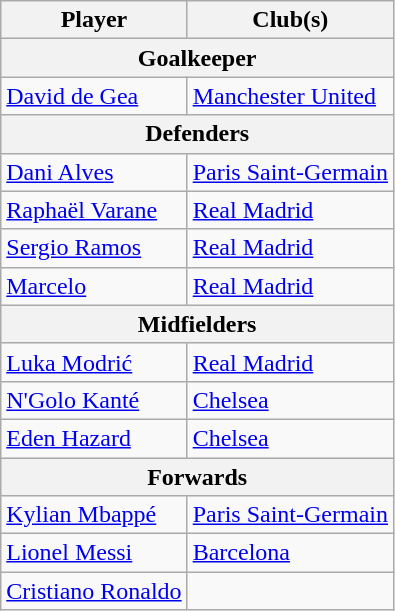<table class="wikitable">
<tr>
<th>Player</th>
<th>Club(s)</th>
</tr>
<tr>
<th colspan="2">Goalkeeper</th>
</tr>
<tr>
<td> <a href='#'>David de Gea</a></td>
<td> <a href='#'>Manchester United</a></td>
</tr>
<tr>
<th colspan="2">Defenders</th>
</tr>
<tr>
<td> <a href='#'>Dani Alves</a></td>
<td> <a href='#'>Paris Saint-Germain</a></td>
</tr>
<tr>
<td> <a href='#'>Raphaël Varane</a></td>
<td> <a href='#'>Real Madrid</a></td>
</tr>
<tr>
<td> <a href='#'>Sergio Ramos</a></td>
<td> <a href='#'>Real Madrid</a></td>
</tr>
<tr>
<td> <a href='#'>Marcelo</a></td>
<td> <a href='#'>Real Madrid</a></td>
</tr>
<tr>
<th colspan="2">Midfielders</th>
</tr>
<tr>
<td> <a href='#'>Luka Modrić</a></td>
<td> <a href='#'>Real Madrid</a></td>
</tr>
<tr>
<td> <a href='#'>N'Golo Kanté</a></td>
<td> <a href='#'>Chelsea</a></td>
</tr>
<tr>
<td> <a href='#'>Eden Hazard</a></td>
<td> <a href='#'>Chelsea</a></td>
</tr>
<tr>
<th colspan="2">Forwards</th>
</tr>
<tr>
<td> <a href='#'>Kylian Mbappé</a></td>
<td> <a href='#'>Paris Saint-Germain</a></td>
</tr>
<tr>
<td> <a href='#'>Lionel Messi</a></td>
<td> <a href='#'>Barcelona</a></td>
</tr>
<tr>
<td> <a href='#'>Cristiano Ronaldo</a></td>
<td></td>
</tr>
</table>
